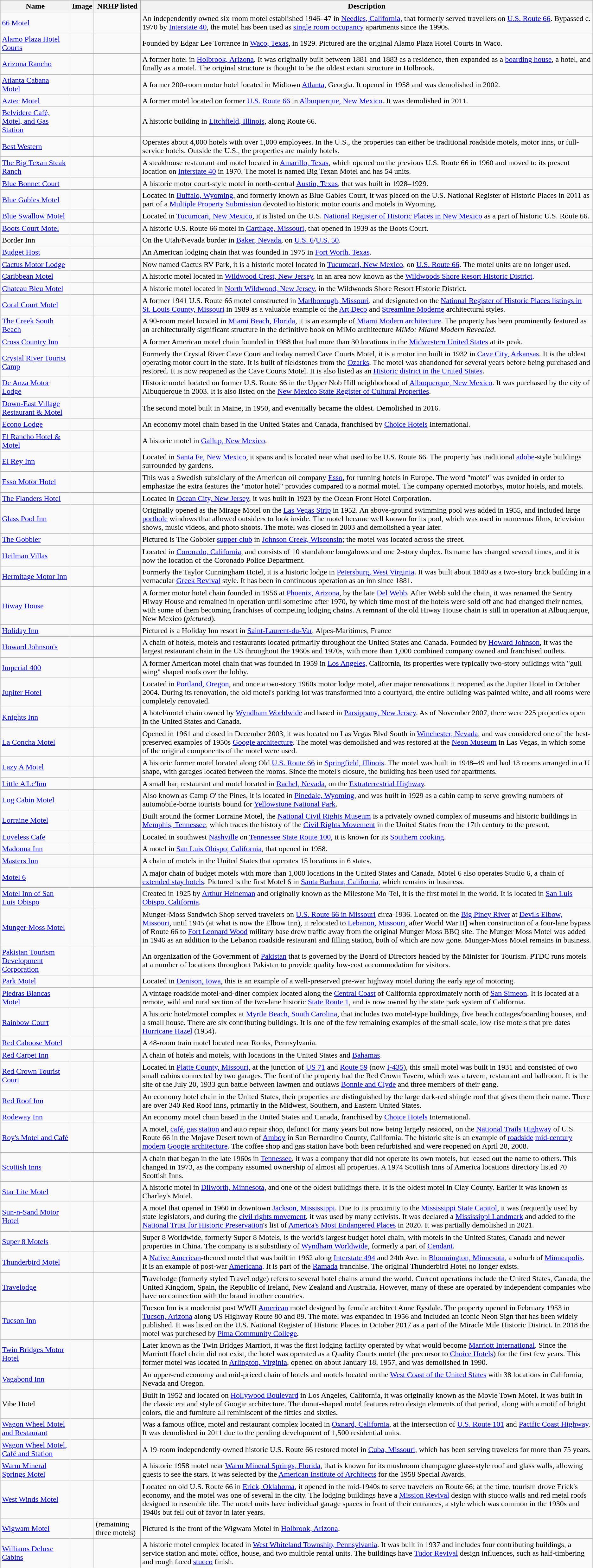<table class="wikitable sortable" style="width:auto;">
<tr>
<th style=width:140px;>Name</th>
<th class="unsortable">Image</th>
<th>NRHP listed</th>
<th>Description</th>
</tr>
<tr>
<td><a href='#'>66 Motel</a></td>
<td></td>
<td></td>
<td>An independently owned six-room motel established 1946–47 in <a href='#'>Needles, California</a>, that formerly served travellers on <a href='#'>U.S. Route 66</a>. Bypassed c. 1970 by <a href='#'>Interstate 40</a>, the motel has been used as <a href='#'>single room occupancy</a> apartments since the 1990s.</td>
</tr>
<tr>
<td><a href='#'>Alamo Plaza Hotel Courts</a></td>
<td></td>
<td></td>
<td>Founded by Edgar Lee Torrance in <a href='#'>Waco, Texas</a>, in 1929. Pictured are the original Alamo Plaza Hotel Courts in Waco.</td>
</tr>
<tr>
<td><a href='#'>Arizona Rancho</a></td>
<td></td>
<td></td>
<td>A former hotel in <a href='#'>Holbrook, Arizona</a>. It was originally built between 1881 and 1883 as a residence, then expanded as a <a href='#'>boarding house</a>, a hotel, and finally as a motel. The original structure is thought to be the oldest extant structure in Holbrook.</td>
</tr>
<tr>
<td><a href='#'>Atlanta Cabana Motel</a></td>
<td></td>
<td></td>
<td>A former 200-room motor hotel located in Midtown <a href='#'>Atlanta</a>, Georgia. It opened in 1958 and was demolished in 2002.</td>
</tr>
<tr>
<td><a href='#'>Aztec Motel</a></td>
<td></td>
<td></td>
<td>A former motel located on former <a href='#'>U.S. Route 66</a> in <a href='#'>Albuquerque, New Mexico</a>. It was demolished in 2011.</td>
</tr>
<tr>
<td><a href='#'>Belvidere Café, Motel, and Gas Station</a></td>
<td></td>
<td></td>
<td>A historic building in <a href='#'>Litchfield, Illinois</a>, along Route 66.</td>
</tr>
<tr>
<td><a href='#'>Best Western</a></td>
<td></td>
<td></td>
<td>Operates about 4,000 hotels with over 1,000 employees. In the U.S., the properties can either be traditional roadside motels, motor inns, or full-service hotels. Outside the U.S., the properties are mainly hotels.</td>
</tr>
<tr>
<td><a href='#'>The Big Texan Steak Ranch</a></td>
<td></td>
<td></td>
<td>A steakhouse restaurant and motel located in <a href='#'>Amarillo, Texas</a>, which opened on the previous U.S. Route 66 in 1960 and moved to its present location on <a href='#'>Interstate 40</a> in 1970. The motel is named Big Texan Motel and has 54 units.</td>
</tr>
<tr>
<td><a href='#'>Blue Bonnet Court</a></td>
<td></td>
<td></td>
<td>A historic motor court-style motel in north-central <a href='#'>Austin, Texas</a>, that was built in 1928–1929.</td>
</tr>
<tr>
<td><a href='#'>Blue Gables Motel</a></td>
<td></td>
<td></td>
<td>Located in <a href='#'>Buffalo, Wyoming</a>, and formerly known as Blue Gables Court, it was placed on the U.S. National Register of Historic Places in 2011 as part of a <a href='#'>Multiple Property Submission</a> devoted to historic motor courts and motels in Wyoming.</td>
</tr>
<tr>
<td><a href='#'>Blue Swallow Motel</a></td>
<td></td>
<td></td>
<td>Located in <a href='#'>Tucumcari, New Mexico</a>, it is listed on the U.S. <a href='#'>National Register of Historic Places in New Mexico</a> as a part of historic U.S. Route 66.</td>
</tr>
<tr>
<td><a href='#'>Boots Court Motel</a></td>
<td></td>
<td></td>
<td>A historic U.S. Route 66 motel in <a href='#'>Carthage, Missouri</a>, that opened in 1939 as the Boots Court.</td>
</tr>
<tr>
<td>Border Inn</td>
<td></td>
<td></td>
<td>On the Utah/Nevada border in <a href='#'>Baker, Nevada</a>, on <a href='#'>U.S. 6</a>/<a href='#'>U.S. 50</a>.</td>
</tr>
<tr>
<td><a href='#'>Budget Host</a></td>
<td></td>
<td></td>
<td>An American lodging chain that was founded in 1975 in <a href='#'>Fort Worth, Texas</a>.</td>
</tr>
<tr>
<td><a href='#'>Cactus Motor Lodge</a></td>
<td></td>
<td></td>
<td>Now named Cactus RV Park, it is a historic motel located in <a href='#'>Tucumcari, New Mexico</a>, on <a href='#'>U.S. Route 66</a>. The motel units are no longer used.</td>
</tr>
<tr>
<td><a href='#'>Caribbean Motel</a></td>
<td></td>
<td></td>
<td>A historic motel located in <a href='#'>Wildwood Crest, New Jersey</a>, in an area now known as the <a href='#'>Wildwoods Shore Resort Historic District</a>.</td>
</tr>
<tr>
<td><a href='#'>Chateau Bleu Motel</a></td>
<td></td>
<td></td>
<td>A historic motel located in <a href='#'>North Wildwood, New Jersey</a>, in the Wildwoods Shore Resort Historic District.</td>
</tr>
<tr>
<td><a href='#'>Coral Court Motel</a></td>
<td></td>
<td></td>
<td>A former 1941 U.S. Route 66 motel constructed in <a href='#'>Marlborough, Missouri</a>, and designated on the <a href='#'>National Register of Historic Places listings in St. Louis County, Missouri</a> in 1989 as a valuable example of the <a href='#'>Art Deco</a> and <a href='#'>Streamline Moderne</a> architectural styles.</td>
</tr>
<tr>
<td><a href='#'>The Creek South Beach</a></td>
<td></td>
<td></td>
<td>A 90-room motel located in <a href='#'>Miami Beach, Florida</a>, it is an example of <a href='#'>Miami Modern architecture</a>. The property has been prominently featured as an architecturally significant structure in the definitive book on MiMo architecture <em>MiMo: Miami Modern Revealed</em>.</td>
</tr>
<tr>
<td><a href='#'>Cross Country Inn</a></td>
<td></td>
<td></td>
<td>A former American motel chain founded in 1988 that had more than 30 locations in the <a href='#'>Midwestern United States</a> at its peak.</td>
</tr>
<tr>
<td><a href='#'>Crystal River Tourist Camp</a></td>
<td></td>
<td></td>
<td>Formerly the Crystal River Cave Court and today named Cave Courts Motel, it is a motor inn built in 1932 in <a href='#'>Cave City, Arkansas</a>. It is the oldest operating motor court in the state. It is built of fieldstones from the <a href='#'>Ozarks</a>. The motel was abandoned for several years before being purchased and restored. It is now reopened as the Cave Courts Motel. It is also listed as an <a href='#'>Historic district in the United States</a>.</td>
</tr>
<tr>
<td><a href='#'>De Anza Motor Lodge</a></td>
<td></td>
<td></td>
<td>Historic motel located on former U.S. Route 66 in the Upper Nob Hill neighborhood of <a href='#'>Albuquerque, New Mexico</a>. It was purchased by the city of Albuquerque in 2003. It is also listed on the <a href='#'>New Mexico State Register of Cultural Properties</a>.</td>
</tr>
<tr>
<td><a href='#'>Down-East Village Restaurant & Motel</a></td>
<td></td>
<td></td>
<td>The second motel built in Maine, in 1950, and eventually became the oldest. Demolished in 2016.</td>
</tr>
<tr>
<td><a href='#'>Econo Lodge</a></td>
<td></td>
<td></td>
<td>An economy motel chain based in the United States and Canada, franchised by <a href='#'>Choice Hotels</a> International.</td>
</tr>
<tr>
<td><a href='#'>El Rancho Hotel & Motel</a></td>
<td></td>
<td></td>
<td>A historic motel in <a href='#'>Gallup, New Mexico</a>.</td>
</tr>
<tr>
<td><a href='#'>El Rey Inn</a></td>
<td></td>
<td></td>
<td>Located in <a href='#'>Santa Fe, New Mexico</a>, it spans  and is located near what used to be U.S. Route 66. The property has traditional <a href='#'>adobe</a>-style buildings surrounded by gardens.</td>
</tr>
<tr>
<td><a href='#'>Esso Motor Hotel</a></td>
<td></td>
<td></td>
<td>This was a Swedish subsidiary of the American oil company <a href='#'>Esso</a>, for running hotels in Europe. The word "motel" was avoided in order to emphasize the extra features the "motor hotel" provides compared to a normal motel. The company operated motorbys, motor hotels, and motels.</td>
</tr>
<tr>
<td><a href='#'>The Flanders Hotel</a></td>
<td></td>
<td></td>
<td>Located in <a href='#'>Ocean City, New Jersey</a>, it was built in 1923 by the Ocean Front Hotel Corporation.</td>
</tr>
<tr>
<td><a href='#'>Glass Pool Inn</a></td>
<td></td>
<td></td>
<td>Originally opened as the Mirage Motel on the <a href='#'>Las Vegas Strip</a> in 1952. An above-ground swimming pool was added in 1955, and included large <a href='#'>porthole</a> windows that allowed outsiders to look inside. The motel became well known for its pool, which was used in numerous films, television shows, music videos, and photo shoots. The motel was closed in 2003 and demolished a year later.</td>
</tr>
<tr>
<td><a href='#'>The Gobbler</a></td>
<td></td>
<td></td>
<td>Pictured is The Gobbler <a href='#'>supper club</a> in <a href='#'>Johnson Creek, Wisconsin</a>; the motel was located across the street.</td>
</tr>
<tr>
<td><a href='#'>Heilman Villas</a></td>
<td></td>
<td></td>
<td>Located in <a href='#'>Coronado, California</a>, and consists of 10 standalone bungalows and one 2-story duplex. Its name has changed several times, and it is now the location of the Coronado Police Department.</td>
</tr>
<tr>
<td><a href='#'>Hermitage Motor Inn</a></td>
<td></td>
<td></td>
<td>Formerly the Taylor Cunningham Hotel, it is a historic lodge in <a href='#'>Petersburg, West Virginia</a>. It was built about 1840 as a two-story brick building in a vernacular <a href='#'>Greek Revival</a> style. It has been in continuous operation as an inn since 1881.</td>
</tr>
<tr>
<td><a href='#'>Hiway House</a></td>
<td></td>
<td></td>
<td>A former motor hotel chain founded in 1956 at <a href='#'>Phoenix, Arizona</a>, by the late <a href='#'>Del Webb</a>. After Webb sold the chain, it was renamed the Sentry Hiway House and remained in operation until sometime after 1970, by which time most of the hotels were sold off and had changed their names, with some of them becoming franchises of competing lodging chains. A remnant of the old Hiway House chain is still in operation at Albuquerque, New Mexico (<em>pictured</em>).</td>
</tr>
<tr>
<td><a href='#'>Holiday Inn</a></td>
<td></td>
<td></td>
<td>Pictured is a Holiday Inn resort in <a href='#'>Saint-Laurent-du-Var</a>, Alpes-Maritimes, France</td>
</tr>
<tr>
<td><a href='#'>Howard Johnson's</a></td>
<td></td>
<td></td>
<td>A chain of hotels, motels and restaurants located primarily throughout the United States and Canada. Founded by <a href='#'>Howard Johnson</a>, it was the largest restaurant chain in the US throughout the 1960s and 1970s, with more than 1,000 combined company owned and franchised outlets.</td>
</tr>
<tr>
<td><a href='#'>Imperial 400</a></td>
<td></td>
<td></td>
<td>A former American motel chain that was founded in 1959 in <a href='#'>Los Angeles</a>, California, its properties were typically two-story buildings with "gull wing" shaped roofs over the lobby.</td>
</tr>
<tr>
<td><a href='#'>Jupiter Hotel</a></td>
<td></td>
<td></td>
<td>Located in <a href='#'>Portland, Oregon</a>, and once a two-story 1960s motor lodge motel, after major renovations it reopened as the Jupiter Hotel in October 2004. During its renovation, the old motel's parking lot was transformed into a courtyard, the entire building was painted white, and all rooms were completely renovated.</td>
</tr>
<tr>
<td><a href='#'>Knights Inn</a></td>
<td></td>
<td></td>
<td>A hotel/motel chain owned by <a href='#'>Wyndham Worldwide</a> and based in <a href='#'>Parsippany, New Jersey</a>. As of November 2007, there were 225 properties open in the United States and Canada.</td>
</tr>
<tr>
<td><a href='#'>La Concha Motel</a></td>
<td></td>
<td></td>
<td>Opened in 1961 and closed in December 2003, it was located on Las Vegas Blvd South in <a href='#'>Winchester, Nevada</a>, and was considered one of the best-preserved examples of 1950s <a href='#'>Googie architecture</a>. The motel was demolished and was restored at the <a href='#'>Neon Museum</a> in Las Vegas, in which some of the original components of the motel were used.</td>
</tr>
<tr>
<td><a href='#'>Lazy A Motel</a></td>
<td></td>
<td></td>
<td>A historic former motel located along Old <a href='#'>U.S. Route 66</a> in <a href='#'>Springfield, Illinois</a>. The motel was built in 1948–49 and had 13 rooms arranged in a U shape, with garages located between the rooms. Since the motel's closure, the building has been used for apartments.</td>
</tr>
<tr>
<td><a href='#'>Little A'Le'Inn</a></td>
<td></td>
<td></td>
<td>A small bar, restaurant and motel located in <a href='#'>Rachel, Nevada</a>, on the <a href='#'>Extraterrestrial Highway</a>.</td>
</tr>
<tr>
<td><a href='#'>Log Cabin Motel</a></td>
<td></td>
<td></td>
<td>Also known as Camp O' the Pines, it is located in <a href='#'>Pinedale, Wyoming</a>, and was built in 1929 as a cabin camp to serve growing numbers of automobile-borne tourists bound for <a href='#'>Yellowstone National Park</a>.</td>
</tr>
<tr>
<td><a href='#'>Lorraine Motel</a></td>
<td></td>
<td></td>
<td>Built around the former Lorraine Motel, the <a href='#'>National Civil Rights Museum</a> is a privately owned complex of museums and historic buildings in <a href='#'>Memphis, Tennessee</a>, which traces the history of the <a href='#'>Civil Rights Movement</a> in the United States from the 17th century to the present.</td>
</tr>
<tr>
<td><a href='#'>Loveless Cafe</a></td>
<td></td>
<td></td>
<td>Located in southwest <a href='#'>Nashville</a> on <a href='#'>Tennessee State Route 100</a>, it is known for its <a href='#'>Southern cooking</a>.</td>
</tr>
<tr>
<td><a href='#'>Madonna Inn</a></td>
<td></td>
<td></td>
<td>A motel in <a href='#'>San Luis Obispo, California</a>, that opened in 1958.</td>
</tr>
<tr>
<td><a href='#'>Masters Inn</a></td>
<td></td>
<td></td>
<td>A chain of motels in the United States that operates 15 locations in 6 states.</td>
</tr>
<tr>
<td><a href='#'>Motel 6</a></td>
<td></td>
<td></td>
<td>A major chain of budget motels with more than 1,000 locations in the United States and Canada. Motel 6 also operates Studio 6, a chain of <a href='#'>extended stay hotels</a>. Pictured is the first Motel 6 in <a href='#'>Santa Barbara, California</a>, which remains in business.</td>
</tr>
<tr>
<td><a href='#'>Motel Inn of San Luis Obispo</a></td>
<td></td>
<td></td>
<td>Created in 1925 by <a href='#'>Arthur Heineman</a> and originally known as the Milestone Mo-Tel, it is the first motel in the world. It is located in <a href='#'>San Luis Obispo, California</a>.</td>
</tr>
<tr>
<td><a href='#'>Munger-Moss Motel</a></td>
<td></td>
<td></td>
<td>Munger-Moss Sandwich Shop served travelers on <a href='#'>U.S. Route 66 in Missouri</a> circa-1936. Located on the <a href='#'>Big Piney River</a> at <a href='#'>Devils Elbow, Missouri</a>, until 1945 (at what is now the Elbow Inn), it relocated to <a href='#'>Lebanon, Missouri</a>, after World War II] when construction of a four-lane bypass of Route 66 to <a href='#'>Fort Leonard Wood</a> military base drew traffic away from the original Munger Moss BBQ site. The Munger Moss Motel was added in 1946 as an addition to the Lebanon roadside restaurant and filling station, both of which are now gone. Munger-Moss Motel remains in business.</td>
</tr>
<tr>
<td><a href='#'>Pakistan Tourism Development Corporation</a></td>
<td></td>
<td></td>
<td>An organization of the Government of <a href='#'>Pakistan</a> that is governed by the Board of Directors headed by the Minister for Tourism. PTDC runs motels at a number of locations throughout Pakistan to provide quality low-cost accommodation for visitors.</td>
</tr>
<tr>
<td><a href='#'>Park Motel</a></td>
<td></td>
<td></td>
<td>Located in <a href='#'>Denison, Iowa</a>, this is an example of a well-preserved pre-war highway motel during the early age of motoring.</td>
</tr>
<tr>
<td><a href='#'>Piedras Blancas Motel</a></td>
<td></td>
<td></td>
<td>A vintage roadside motel-and-diner complex located along the <a href='#'>Central Coast</a> of California approximately  north of <a href='#'>San Simeon</a>. It is located at a remote, wild and rural section of the two-lane historic <a href='#'>State Route 1</a>, and is now owned by the state park system of California.</td>
</tr>
<tr>
<td><a href='#'>Rainbow Court</a></td>
<td></td>
<td></td>
<td>A historic hotel/motel complex at <a href='#'>Myrtle Beach, South Carolina</a>, that includes two motel-type buildings, five beach cottages/boarding houses, and a small house. There are six contributing buildings. It is one of the few remaining examples of the small-scale, low-rise motels that pre-dates <a href='#'>Hurricane Hazel</a> (1954).</td>
</tr>
<tr>
<td><a href='#'>Red Caboose Motel</a></td>
<td></td>
<td></td>
<td>A 48-room train motel located near Ronks, Pennsylvania.</td>
</tr>
<tr>
<td><a href='#'>Red Carpet Inn</a></td>
<td></td>
<td></td>
<td>A chain of hotels and motels, with locations in the United States and <a href='#'>Bahamas</a>.</td>
</tr>
<tr>
<td><a href='#'>Red Crown Tourist Court</a></td>
<td></td>
<td></td>
<td>Located in <a href='#'>Platte County, Missouri</a>, at the junction of <a href='#'>US 71</a> and <a href='#'>Route 59</a> (now <a href='#'>I-435</a>), this small motel was built in 1931 and consisted of two small cabins connected by two garages. The front of the property had the Red Crown Tavern, which was a tavern, restaurant and ballroom. It is the site of the July 20, 1933 gun battle between lawmen and outlaws <a href='#'>Bonnie and Clyde</a> and three members of their gang.</td>
</tr>
<tr>
<td><a href='#'>Red Roof Inn</a></td>
<td></td>
<td></td>
<td>An economy hotel chain in the United States, their properties are distinguished by the large dark-red shingle roof that gives them their name. There are over 340 Red Roof Inns, primarily in the Midwest, Southern, and Eastern United States.</td>
</tr>
<tr>
<td><a href='#'>Rodeway Inn</a></td>
<td></td>
<td></td>
<td>An economy motel chain based in the United States and Canada, franchised by <a href='#'>Choice Hotels</a> International.</td>
</tr>
<tr>
<td><a href='#'>Roy's Motel and Café</a></td>
<td></td>
<td></td>
<td>A motel, <a href='#'>café</a>, <a href='#'>gas station</a> and auto repair shop, defunct for many years but now being largely restored, on the <a href='#'>National Trails Highway</a> of U.S. Route 66 in the Mojave Desert town of <a href='#'>Amboy</a> in San Bernardino County, California. The historic site is an example of <a href='#'>roadside</a> <a href='#'>mid-century modern</a> <a href='#'>Googie architecture</a>. The coffee shop and gas station have both been refurbished and were reopened on April 28, 2008.</td>
</tr>
<tr>
<td><a href='#'>Scottish Inns</a></td>
<td></td>
<td></td>
<td>A chain that began in the late 1960s in <a href='#'>Tennessee</a>, it was a company that did not operate its own motels, but leased out the name to others. This changed in 1973, as the company assumed ownership of almost all properties. A 1974 Scottish Inns of America locations directory listed 70 Scottish Inns.</td>
</tr>
<tr>
<td><a href='#'>Star Lite Motel</a></td>
<td></td>
<td></td>
<td>A historic motel in <a href='#'>Dilworth, Minnesota</a>, and one of the oldest buildings there. It is the oldest motel in Clay County. Earlier it was known as Charley's Motel.</td>
</tr>
<tr>
<td><a href='#'>Sun-n-Sand Motor Hotel</a></td>
<td></td>
<td></td>
<td>A motel that opened in 1960 in downtown <a href='#'>Jackson, Mississippi</a>. Due to its proximity to the <a href='#'>Mississippi State Capitol</a>, it was frequently used by state legislators, and during the <a href='#'>civil rights movement</a>, it was used by many activists. It was declared a <a href='#'>Mississippi Landmark</a> and added to the <a href='#'>National Trust for Historic Preservation</a>'s list of <a href='#'>America's Most Endangered Places</a> in 2020. It was partially demolished in 2021.</td>
</tr>
<tr>
<td><a href='#'>Super 8 Motels</a></td>
<td></td>
<td></td>
<td>Super 8 Worldwide, formerly Super 8 Motels, is the world's largest budget hotel chain, with motels in the United States, Canada and newer properties in China. The company is a subsidiary of <a href='#'>Wyndham Worldwide</a>, formerly a part of <a href='#'>Cendant</a>.</td>
</tr>
<tr>
<td><a href='#'>Thunderbird Motel</a></td>
<td></td>
<td></td>
<td>A <a href='#'>Native American</a>-themed motel that was built in 1962 along <a href='#'>Interstate 494</a> and 24th Ave. in <a href='#'>Bloomington, Minnesota</a>, a suburb of <a href='#'>Minneapolis</a>. It is an example of post-war <a href='#'>Americana</a>. It is part of the <a href='#'>Ramada</a> franchise. The original Thunderbird Hotel no longer exists.</td>
</tr>
<tr>
<td><a href='#'>Travelodge</a></td>
<td></td>
<td></td>
<td>Travelodge (formerly styled TraveLodge) refers to several hotel chains around the world. Current operations include the United States, Canada, the United Kingdom, Spain, the Republic of Ireland, New Zealand and Australia. However, many of these are operated by independent companies who have no connection with the brand in other countries.</td>
</tr>
<tr>
<td><a href='#'>Tucson Inn</a></td>
<td></td>
<td></td>
<td>Tucson Inn is a modernist post WWII <a href='#'>American</a> motel designed by female architect Anne Rysdale. The property opened in February 1953 in <a href='#'>Tucson, Arizona</a> along US Highway Route 80 and 89. The motel was expanded in 1956 and included an iconic Neon Sign that has been widely published. It was listed on the U.S. National Register of Historic Places in October 2017 as a part of the Miracle Mile Historic District. In 2018 the motel was purchesed by <a href='#'>Pima Community College</a>.</td>
</tr>
<tr>
<td><a href='#'>Twin Bridges Motor Hotel</a></td>
<td></td>
<td></td>
<td>Later known as the Twin Bridges Marriott, it was the first lodging facility operated by what would become <a href='#'>Marriott International</a>. Since the Marriott Hotel chain did not exist, the hotel was operated as a Quality Courts motel (the precursor to <a href='#'>Choice Hotels</a>) for the first few years. This former motel was located in <a href='#'>Arlington, Virginia</a>, opened on about January 18, 1957, and was demolished in 1990.</td>
</tr>
<tr>
<td><a href='#'>Vagabond Inn</a></td>
<td></td>
<td></td>
<td>An upper-end economy and mid-priced chain of hotels and motels located on the <a href='#'>West Coast of the United States</a> with 38 locations in California, Nevada and Oregon.</td>
</tr>
<tr>
<td>Vibe Hotel</td>
<td></td>
<td></td>
<td>Built in 1952 and located on <a href='#'>Hollywood Boulevard</a> in Los Angeles, California, it was originally known as the Movie Town Motel. It was built in the classic era and style of Googie architecture. The donut-shaped motel features retro design elements of that period, along with a motif of bright colors, tile and furniture all reminiscent of the fifties and sixties.</td>
</tr>
<tr>
<td><a href='#'>Wagon Wheel Motel and Restaurant</a></td>
<td></td>
<td></td>
<td>Was a famous office, motel and restaurant complex located in <a href='#'>Oxnard, California</a>, at the intersection of <a href='#'>U.S. Route 101</a> and <a href='#'>Pacific Coast Highway</a>. It was demolished in 2011 due to the pending development of 1,500 residential units.</td>
</tr>
<tr>
<td><a href='#'>Wagon Wheel Motel, Café and Station</a></td>
<td></td>
<td></td>
<td>A 19-room independently-owned historic U.S. Route 66 restored motel in <a href='#'>Cuba, Missouri</a>, which has been serving travelers for more than 75 years.</td>
</tr>
<tr>
<td><a href='#'>Warm Mineral Springs Motel</a></td>
<td></td>
<td></td>
<td>A historic 1958 motel near <a href='#'>Warm Mineral Springs, Florida</a>, that is known for its mushroom champagne glass-style roof and glass walls, allowing guests to see the stars. It was selected by the <a href='#'>American Institute of Architects</a> for the 1958 Special Awards.</td>
</tr>
<tr>
<td><a href='#'>West Winds Motel</a></td>
<td></td>
<td></td>
<td>Located on old U.S. Route 66 in <a href='#'>Erick, Oklahoma</a>, it opened in the mid-1940s to serve travelers on Route 66; at the time, tourism drove Erick's economy, and the motel was one of several in the city. The lodging buildings have a <a href='#'>Mission Revival</a> design with stucco walls and red metal roofs designed to resemble tile. The motel units have individual garage spaces in front of their entrances, a style which was common in the 1930s and 1940s but fell out of favor in later years.</td>
</tr>
<tr>
<td><a href='#'>Wigwam Motel</a></td>
<td></td>
<td> (remaining three motels)</td>
<td>Pictured is the front of the Wigwam Motel in <a href='#'>Holbrook, Arizona</a>.</td>
</tr>
<tr>
<td><a href='#'>Williams Deluxe Cabins</a></td>
<td></td>
<td></td>
<td>A historic motel complex located in <a href='#'>West Whiteland Township, Pennsylvania</a>. It was built in 1937 and includes four contributing buildings, a service station and motel office, house, and two multiple rental units. The buildings have <a href='#'>Tudor Revival</a> design influences, such as half-timbering and rough faced <a href='#'>stucco</a> finish.</td>
</tr>
</table>
